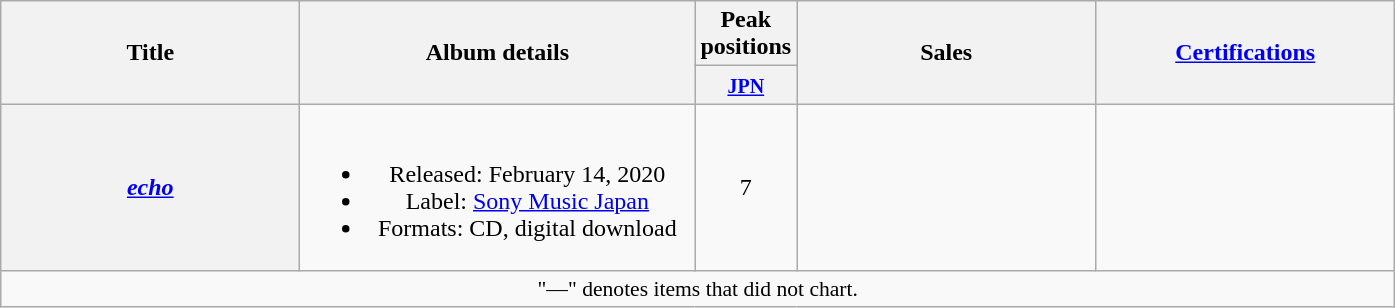<table class="wikitable plainrowheaders" style="text-align:center;">
<tr>
<th style="width:12em;" rowspan="2">Title</th>
<th style="width:16em;" rowspan="2">Album details</th>
<th colspan="1">Peak positions</th>
<th style="width:12em;" rowspan="2">Sales</th>
<th style="width:12em;" rowspan="2"><a href='#'>Certifications</a></th>
</tr>
<tr>
<th style="width:2.5em;"><small><a href='#'>JPN</a></small></th>
</tr>
<tr>
<th scope="row"><em><a href='#'>echo</a></em></th>
<td><br><ul><li>Released: February 14, 2020 </li><li>Label: <a href='#'>Sony Music Japan</a></li><li>Formats: CD, digital download</li></ul></td>
<td>7</td>
<td></td>
<td align="left"></td>
</tr>
<tr>
<td colspan="12" align="center" style="font-size:90%;">"—" denotes items that did not chart.</td>
</tr>
</table>
